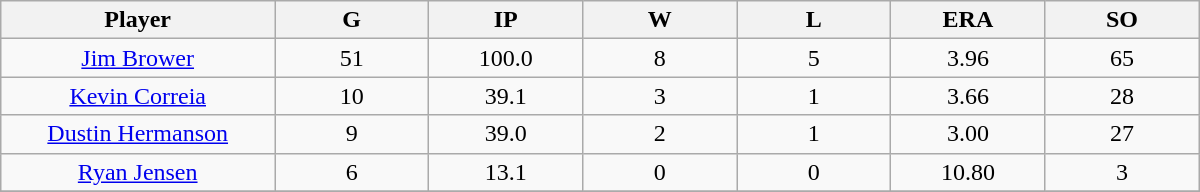<table class="wikitable sortable">
<tr>
<th bgcolor="#DDDDFF" width="16%">Player</th>
<th bgcolor="#DDDDFF" width="9%">G</th>
<th bgcolor="#DDDDFF" width="9%">IP</th>
<th bgcolor="#DDDDFF" width="9%">W</th>
<th bgcolor="#DDDDFF" width="9%">L</th>
<th bgcolor="#DDDDFF" width="9%">ERA</th>
<th bgcolor="#DDDDFF" width="9%">SO</th>
</tr>
<tr align="center">
<td><a href='#'>Jim Brower</a></td>
<td>51</td>
<td>100.0</td>
<td>8</td>
<td>5</td>
<td>3.96</td>
<td>65</td>
</tr>
<tr align="center">
<td><a href='#'>Kevin Correia</a></td>
<td>10</td>
<td>39.1</td>
<td>3</td>
<td>1</td>
<td>3.66</td>
<td>28</td>
</tr>
<tr align="center">
<td><a href='#'>Dustin Hermanson</a></td>
<td>9</td>
<td>39.0</td>
<td>2</td>
<td>1</td>
<td>3.00</td>
<td>27</td>
</tr>
<tr align="center">
<td><a href='#'>Ryan Jensen</a></td>
<td>6</td>
<td>13.1</td>
<td>0</td>
<td>0</td>
<td>10.80</td>
<td>3</td>
</tr>
<tr align="center">
</tr>
</table>
